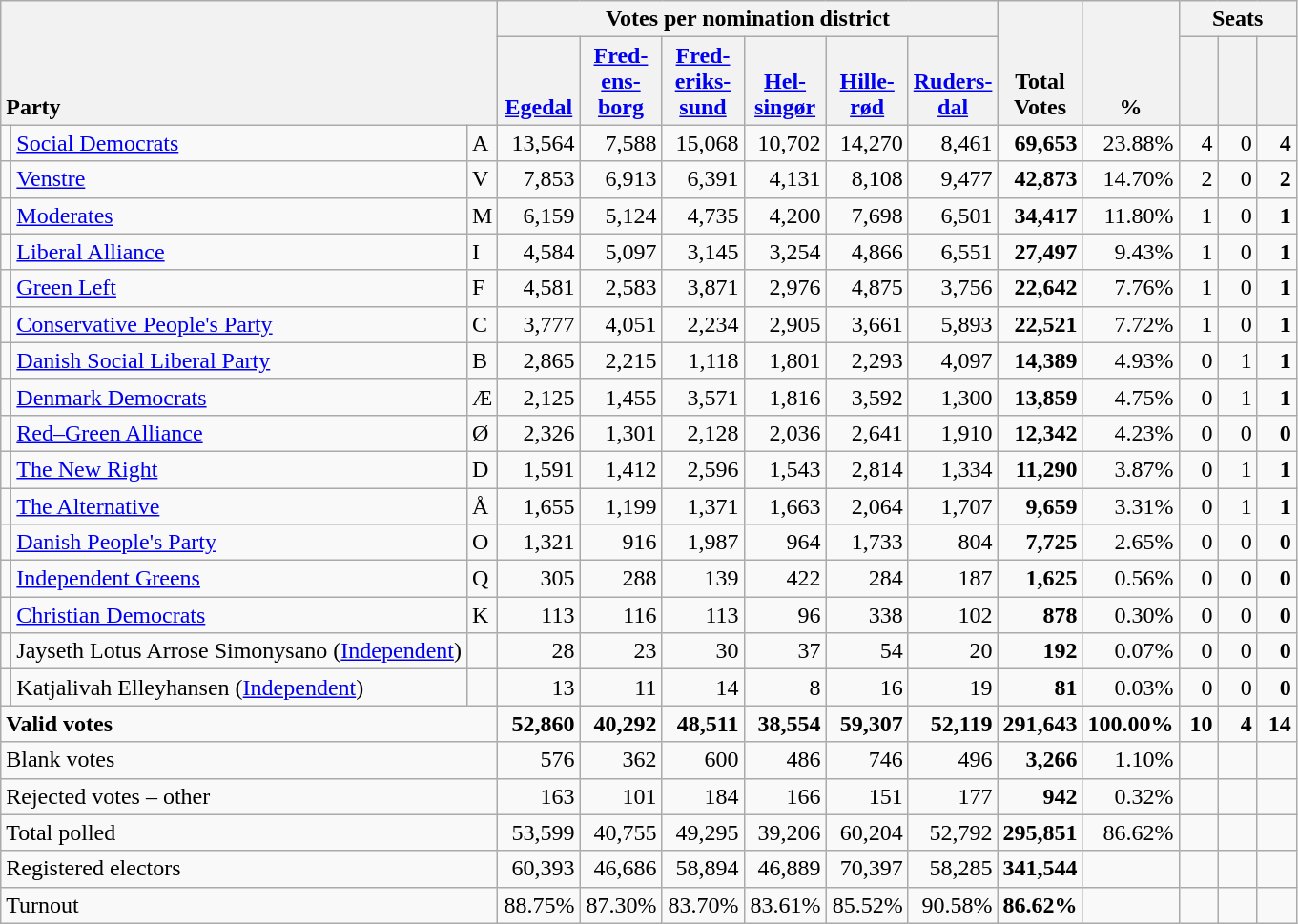<table class="wikitable" border="1" style="text-align:right;">
<tr>
<th style="text-align:left;" valign=bottom rowspan=2 colspan=3>Party</th>
<th colspan=6>Votes per nomination district</th>
<th align=center valign=bottom rowspan=2 width="50">Total Votes</th>
<th align=center valign=bottom rowspan=2 width="50">%</th>
<th colspan=3>Seats</th>
</tr>
<tr>
<th align=center valign=bottom width="50"><a href='#'>Egedal</a></th>
<th align="center" valign="bottom" width="50"><a href='#'>Fred- ens- borg</a></th>
<th align="center" valign="bottom" width="50"><a href='#'>Fred- eriks- sund</a></th>
<th align="center" valign="bottom" width="50"><a href='#'>Hel- singør</a></th>
<th align="center" valign="bottom" width="50"><a href='#'>Hille- rød</a></th>
<th align="center" valign="bottom" width="50"><a href='#'>Ruders- dal</a></th>
<th align="center" valign="bottom" width="20"><small></small></th>
<th align=center valign=bottom width="20"><small><a href='#'></a></small></th>
<th align=center valign=bottom width="20"><small></small></th>
</tr>
<tr>
<td></td>
<td align=left><a href='#'>Social Democrats</a></td>
<td align=left>A</td>
<td>13,564</td>
<td>7,588</td>
<td>15,068</td>
<td>10,702</td>
<td>14,270</td>
<td>8,461</td>
<td><strong>69,653</strong></td>
<td>23.88%</td>
<td>4</td>
<td>0</td>
<td><strong>4</strong></td>
</tr>
<tr>
<td></td>
<td align=left><a href='#'>Venstre</a></td>
<td align=left>V</td>
<td>7,853</td>
<td>6,913</td>
<td>6,391</td>
<td>4,131</td>
<td>8,108</td>
<td>9,477</td>
<td><strong>42,873</strong></td>
<td>14.70%</td>
<td>2</td>
<td>0</td>
<td><strong>2</strong></td>
</tr>
<tr>
<td></td>
<td align=left><a href='#'>Moderates</a></td>
<td align=left>M</td>
<td>6,159</td>
<td>5,124</td>
<td>4,735</td>
<td>4,200</td>
<td>7,698</td>
<td>6,501</td>
<td><strong>34,417</strong></td>
<td>11.80%</td>
<td>1</td>
<td>0</td>
<td><strong>1</strong></td>
</tr>
<tr>
<td></td>
<td align=left><a href='#'>Liberal Alliance</a></td>
<td align=left>I</td>
<td>4,584</td>
<td>5,097</td>
<td>3,145</td>
<td>3,254</td>
<td>4,866</td>
<td>6,551</td>
<td><strong>27,497</strong></td>
<td>9.43%</td>
<td>1</td>
<td>0</td>
<td><strong>1</strong></td>
</tr>
<tr>
<td></td>
<td align=left><a href='#'>Green Left</a></td>
<td align=left>F</td>
<td>4,581</td>
<td>2,583</td>
<td>3,871</td>
<td>2,976</td>
<td>4,875</td>
<td>3,756</td>
<td><strong>22,642</strong></td>
<td>7.76%</td>
<td>1</td>
<td>0</td>
<td><strong>1</strong></td>
</tr>
<tr>
<td></td>
<td align=left style="white-space: nowrap;"><a href='#'>Conservative People's Party</a></td>
<td align=left>C</td>
<td>3,777</td>
<td>4,051</td>
<td>2,234</td>
<td>2,905</td>
<td>3,661</td>
<td>5,893</td>
<td><strong>22,521</strong></td>
<td>7.72%</td>
<td>1</td>
<td>0</td>
<td><strong>1</strong></td>
</tr>
<tr>
<td></td>
<td align=left><a href='#'>Danish Social Liberal Party</a></td>
<td align=left>B</td>
<td>2,865</td>
<td>2,215</td>
<td>1,118</td>
<td>1,801</td>
<td>2,293</td>
<td>4,097</td>
<td><strong>14,389</strong></td>
<td>4.93%</td>
<td>0</td>
<td>1</td>
<td><strong>1</strong></td>
</tr>
<tr>
<td></td>
<td align=left><a href='#'>Denmark Democrats</a></td>
<td align=left>Æ</td>
<td>2,125</td>
<td>1,455</td>
<td>3,571</td>
<td>1,816</td>
<td>3,592</td>
<td>1,300</td>
<td><strong>13,859</strong></td>
<td>4.75%</td>
<td>0</td>
<td>1</td>
<td><strong>1</strong></td>
</tr>
<tr>
<td></td>
<td align=left><a href='#'>Red–Green Alliance</a></td>
<td align=left>Ø</td>
<td>2,326</td>
<td>1,301</td>
<td>2,128</td>
<td>2,036</td>
<td>2,641</td>
<td>1,910</td>
<td><strong>12,342</strong></td>
<td>4.23%</td>
<td>0</td>
<td>0</td>
<td><strong>0</strong></td>
</tr>
<tr>
<td></td>
<td align=left><a href='#'>The New Right</a></td>
<td align=left>D</td>
<td>1,591</td>
<td>1,412</td>
<td>2,596</td>
<td>1,543</td>
<td>2,814</td>
<td>1,334</td>
<td><strong>11,290</strong></td>
<td>3.87%</td>
<td>0</td>
<td>1</td>
<td><strong>1</strong></td>
</tr>
<tr>
<td></td>
<td align=left><a href='#'>The Alternative</a></td>
<td align=left>Å</td>
<td>1,655</td>
<td>1,199</td>
<td>1,371</td>
<td>1,663</td>
<td>2,064</td>
<td>1,707</td>
<td><strong>9,659</strong></td>
<td>3.31%</td>
<td>0</td>
<td>1</td>
<td><strong>1</strong></td>
</tr>
<tr>
<td></td>
<td align=left><a href='#'>Danish People's Party</a></td>
<td align=left>O</td>
<td>1,321</td>
<td>916</td>
<td>1,987</td>
<td>964</td>
<td>1,733</td>
<td>804</td>
<td><strong>7,725</strong></td>
<td>2.65%</td>
<td>0</td>
<td>0</td>
<td><strong>0</strong></td>
</tr>
<tr>
<td></td>
<td align=left><a href='#'>Independent Greens</a></td>
<td align=left>Q</td>
<td>305</td>
<td>288</td>
<td>139</td>
<td>422</td>
<td>284</td>
<td>187</td>
<td><strong>1,625</strong></td>
<td>0.56%</td>
<td>0</td>
<td>0</td>
<td><strong>0</strong></td>
</tr>
<tr>
<td></td>
<td align=left><a href='#'>Christian Democrats</a></td>
<td align=left>K</td>
<td>113</td>
<td>116</td>
<td>113</td>
<td>96</td>
<td>338</td>
<td>102</td>
<td><strong>878</strong></td>
<td>0.30%</td>
<td>0</td>
<td>0</td>
<td><strong>0</strong></td>
</tr>
<tr>
<td></td>
<td align=left>Jayseth Lotus Arrose Simonysano (<a href='#'>Independent</a>)</td>
<td></td>
<td>28</td>
<td>23</td>
<td>30</td>
<td>37</td>
<td>54</td>
<td>20</td>
<td><strong>192</strong></td>
<td>0.07%</td>
<td>0</td>
<td>0</td>
<td><strong>0</strong></td>
</tr>
<tr>
<td></td>
<td align=left>Katjalivah Elleyhansen (<a href='#'>Independent</a>)</td>
<td></td>
<td>13</td>
<td>11</td>
<td>14</td>
<td>8</td>
<td>16</td>
<td>19</td>
<td><strong>81</strong></td>
<td>0.03%</td>
<td>0</td>
<td>0</td>
<td><strong>0</strong></td>
</tr>
<tr style="font-weight:bold">
<td align=left colspan=3>Valid votes</td>
<td>52,860</td>
<td>40,292</td>
<td>48,511</td>
<td>38,554</td>
<td>59,307</td>
<td>52,119</td>
<td>291,643</td>
<td>100.00%</td>
<td>10</td>
<td>4</td>
<td>14</td>
</tr>
<tr>
<td align=left colspan=3>Blank votes</td>
<td>576</td>
<td>362</td>
<td>600</td>
<td>486</td>
<td>746</td>
<td>496</td>
<td><strong>3,266</strong></td>
<td>1.10%</td>
<td></td>
<td></td>
<td></td>
</tr>
<tr>
<td align=left colspan=3>Rejected votes – other</td>
<td>163</td>
<td>101</td>
<td>184</td>
<td>166</td>
<td>151</td>
<td>177</td>
<td><strong>942</strong></td>
<td>0.32%</td>
<td></td>
<td></td>
<td></td>
</tr>
<tr>
<td align=left colspan=3>Total polled</td>
<td>53,599</td>
<td>40,755</td>
<td>49,295</td>
<td>39,206</td>
<td>60,204</td>
<td>52,792</td>
<td><strong>295,851</strong></td>
<td>86.62%</td>
<td></td>
<td></td>
<td></td>
</tr>
<tr>
<td align=left colspan=3>Registered electors</td>
<td>60,393</td>
<td>46,686</td>
<td>58,894</td>
<td>46,889</td>
<td>70,397</td>
<td>58,285</td>
<td><strong>341,544</strong></td>
<td></td>
<td></td>
<td></td>
<td></td>
</tr>
<tr>
<td align=left colspan=3>Turnout</td>
<td>88.75%</td>
<td>87.30%</td>
<td>83.70%</td>
<td>83.61%</td>
<td>85.52%</td>
<td>90.58%</td>
<td><strong>86.62%</strong></td>
<td></td>
<td></td>
<td></td>
<td></td>
</tr>
</table>
